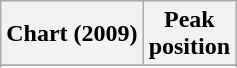<table class="wikitable sortable plainrowheaders" style="text-align:center">
<tr>
<th scope="col">Chart (2009)</th>
<th scope="col">Peak<br> position</th>
</tr>
<tr>
</tr>
<tr>
</tr>
</table>
